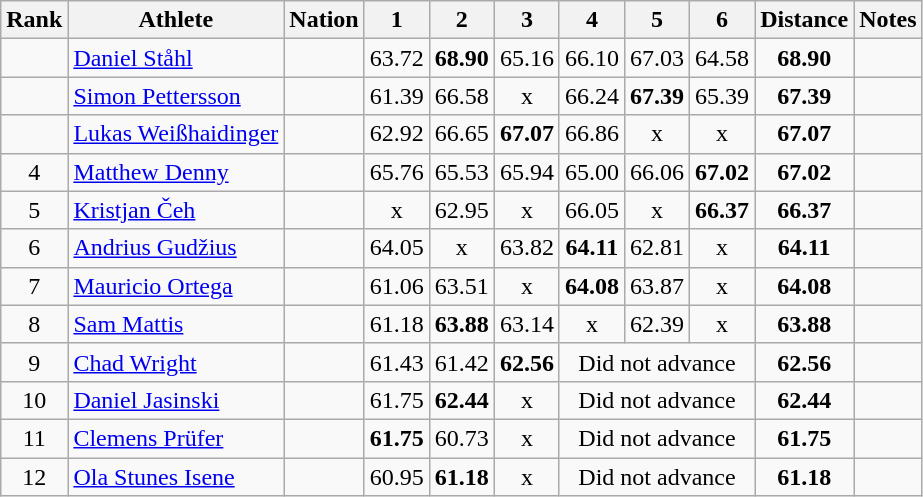<table class="wikitable sortable" style="text-align:center">
<tr>
<th>Rank</th>
<th>Athlete</th>
<th>Nation</th>
<th>1</th>
<th>2</th>
<th>3</th>
<th>4</th>
<th>5</th>
<th>6</th>
<th>Distance</th>
<th>Notes</th>
</tr>
<tr>
<td></td>
<td align="left"><a href='#'>Daniel Ståhl</a></td>
<td align="left"></td>
<td>63.72</td>
<td><strong>68.90</strong></td>
<td>65.16</td>
<td>66.10</td>
<td>67.03</td>
<td>64.58</td>
<td><strong>68.90</strong></td>
<td></td>
</tr>
<tr>
<td></td>
<td align="left"><a href='#'>Simon Pettersson</a></td>
<td align="left"></td>
<td>61.39</td>
<td>66.58</td>
<td>x</td>
<td>66.24</td>
<td><strong>67.39</strong></td>
<td>65.39</td>
<td><strong>67.39</strong></td>
<td></td>
</tr>
<tr>
<td></td>
<td align="left"><a href='#'>Lukas Weißhaidinger</a></td>
<td align="left"></td>
<td>62.92</td>
<td>66.65</td>
<td><strong>67.07</strong></td>
<td>66.86</td>
<td>x</td>
<td>x</td>
<td><strong>67.07</strong></td>
<td></td>
</tr>
<tr>
<td>4</td>
<td align="left"><a href='#'>Matthew Denny</a></td>
<td align="left"></td>
<td>65.76</td>
<td>65.53</td>
<td>65.94</td>
<td>65.00</td>
<td>66.06</td>
<td><strong>67.02</strong></td>
<td><strong>67.02</strong></td>
<td></td>
</tr>
<tr>
<td>5</td>
<td align="left"><a href='#'>Kristjan Čeh</a></td>
<td align="left"></td>
<td>x</td>
<td>62.95</td>
<td>x</td>
<td>66.05</td>
<td>x</td>
<td><strong>66.37</strong></td>
<td><strong>66.37</strong></td>
<td></td>
</tr>
<tr>
<td>6</td>
<td align="left"><a href='#'>Andrius Gudžius</a></td>
<td align="left"></td>
<td>64.05</td>
<td>x</td>
<td>63.82</td>
<td><strong>64.11</strong></td>
<td>62.81</td>
<td>x</td>
<td><strong>64.11</strong></td>
<td></td>
</tr>
<tr>
<td>7</td>
<td align="left"><a href='#'>Mauricio Ortega</a></td>
<td align="left"></td>
<td>61.06</td>
<td>63.51</td>
<td>x</td>
<td><strong>64.08</strong></td>
<td>63.87</td>
<td>x</td>
<td><strong>64.08</strong></td>
<td></td>
</tr>
<tr>
<td>8</td>
<td align="left"><a href='#'>Sam Mattis</a></td>
<td align="left"></td>
<td>61.18</td>
<td><strong>63.88</strong></td>
<td>63.14</td>
<td>x</td>
<td>62.39</td>
<td>x</td>
<td><strong>63.88</strong></td>
<td></td>
</tr>
<tr>
<td>9</td>
<td align="left"><a href='#'>Chad Wright</a></td>
<td align="left"></td>
<td>61.43</td>
<td>61.42</td>
<td><strong>62.56</strong></td>
<td colspan=3>Did not advance</td>
<td><strong>62.56</strong></td>
<td></td>
</tr>
<tr>
<td>10</td>
<td align="left"><a href='#'>Daniel Jasinski</a></td>
<td align="left"></td>
<td>61.75</td>
<td><strong>62.44</strong></td>
<td>x</td>
<td colspan=3>Did not advance</td>
<td><strong>62.44</strong></td>
<td></td>
</tr>
<tr>
<td>11</td>
<td align="left"><a href='#'>Clemens Prüfer</a></td>
<td align="left"></td>
<td><strong>61.75</strong></td>
<td>60.73</td>
<td>x</td>
<td colspan=3>Did not advance</td>
<td><strong>61.75</strong></td>
<td></td>
</tr>
<tr>
<td>12</td>
<td align="left"><a href='#'>Ola Stunes Isene</a></td>
<td align="left"></td>
<td>60.95</td>
<td><strong>61.18</strong></td>
<td>x</td>
<td colspan=3>Did not advance</td>
<td><strong>61.18</strong></td>
<td></td>
</tr>
</table>
